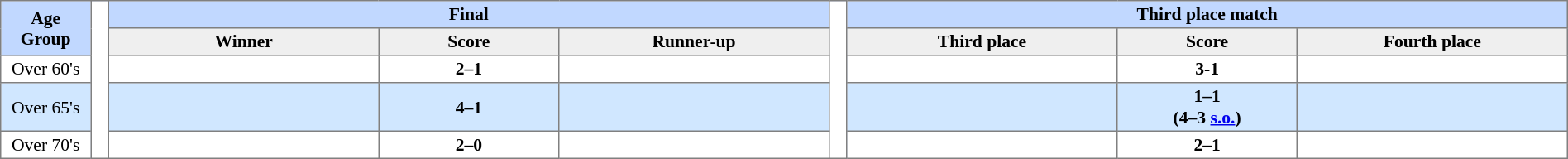<table border=1 style="border-collapse:collapse; font-size:90%; text-align:center" cellpadding=2 cellspacing=0>
<tr bgcolor=#C1D8FF>
<th rowspan=2 width=5%>Age Group</th>
<th width=1% rowspan=17 bgcolor=ffffff></th>
<th colspan=3>Final</th>
<th width=1% rowspan=17 bgcolor=ffffff></th>
<th colspan=3>Third place match</th>
</tr>
<tr bgcolor=#EFEFEF>
<th width=15%>Winner</th>
<th width=10%>Score</th>
<th width=15%>Runner-up</th>
<th width=15%>Third place</th>
<th width=10%>Score</th>
<th width=15%>Fourth place</th>
</tr>
<tr>
<td>Over 60's</td>
<td><strong></strong></td>
<td><strong>2–1</strong></td>
<td><strong></strong></td>
<td><strong></strong></td>
<td><strong>3-1</strong></td>
<td><strong></strong></td>
</tr>
<tr bgcolor=#D0E7FF>
<td>Over 65's</td>
<td><strong></strong></td>
<td><strong>4–1</strong></td>
<td><strong></strong></td>
<td><strong></strong></td>
<td><strong>1–1<br>(4–3 <a href='#'>s.o.</a>)</strong></td>
<td><strong></strong></td>
</tr>
<tr>
<td>Over 70's</td>
<td><strong></strong></td>
<td><strong>2–0</strong></td>
<td><strong></strong></td>
<td><strong></strong></td>
<td><strong>2–1</strong></td>
<td><strong></strong></td>
</tr>
</table>
